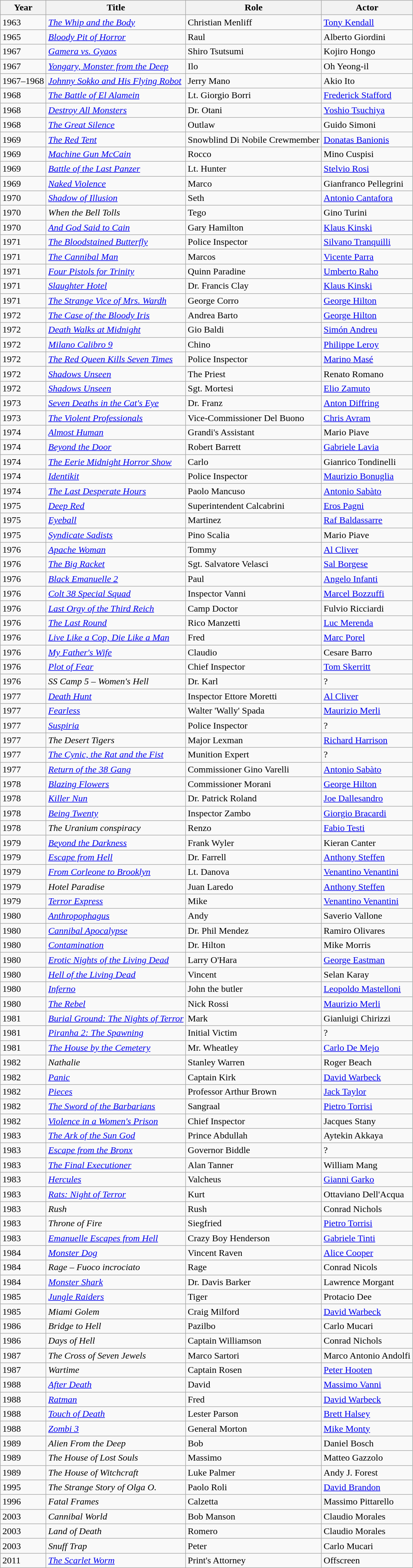<table class="wikitable">
<tr>
<th>Year</th>
<th>Title</th>
<th>Role</th>
<th>Actor</th>
</tr>
<tr>
<td>1963</td>
<td><em><a href='#'>The Whip and the Body</a></em></td>
<td>Christian Menliff</td>
<td><a href='#'>Tony Kendall</a></td>
</tr>
<tr>
<td>1965</td>
<td><em><a href='#'>Bloody Pit of Horror</a></em></td>
<td>Raul</td>
<td>Alberto Giordini</td>
</tr>
<tr>
<td>1967</td>
<td><em><a href='#'>Gamera vs. Gyaos</a></em></td>
<td>Shiro Tsutsumi</td>
<td>Kojiro Hongo</td>
</tr>
<tr>
<td>1967</td>
<td><em><a href='#'>Yongary, Monster from the Deep</a></em></td>
<td>Ilo</td>
<td>Oh Yeong-il</td>
</tr>
<tr>
<td>1967–1968</td>
<td><em><a href='#'>Johnny Sokko and His Flying Robot</a></em></td>
<td>Jerry Mano</td>
<td>Akio Ito</td>
</tr>
<tr>
<td>1968</td>
<td><a href='#'><em>The Battle of El Alamein</em></a></td>
<td>Lt. Giorgio Borri</td>
<td><a href='#'>Frederick Stafford</a></td>
</tr>
<tr>
<td>1968</td>
<td><em><a href='#'>Destroy All Monsters</a></em></td>
<td>Dr. Otani</td>
<td><a href='#'>Yoshio Tsuchiya</a></td>
</tr>
<tr>
<td>1968</td>
<td><em><a href='#'>The Great Silence</a></em></td>
<td>Outlaw</td>
<td>Guido Simoni</td>
</tr>
<tr>
<td>1969</td>
<td><em><a href='#'>The Red Tent</a></em></td>
<td>Snowblind Di Nobile Crewmember</td>
<td><a href='#'>Donatas Banionis</a></td>
</tr>
<tr>
<td>1969</td>
<td><em><a href='#'>Machine Gun McCain</a></em></td>
<td>Rocco</td>
<td>Mino Cuspisi</td>
</tr>
<tr>
<td>1969</td>
<td><em><a href='#'>Battle of the Last Panzer</a></em></td>
<td>Lt. Hunter</td>
<td><a href='#'>Stelvio Rosi</a></td>
</tr>
<tr>
<td>1969</td>
<td><a href='#'><em>Naked Violence</em></a></td>
<td>Marco</td>
<td>Gianfranco Pellegrini</td>
</tr>
<tr>
<td>1970</td>
<td><em><a href='#'>Shadow of Illusion</a></em></td>
<td>Seth</td>
<td><a href='#'>Antonio Cantafora</a></td>
</tr>
<tr>
<td>1970</td>
<td><em>When the Bell Tolls</em></td>
<td>Tego</td>
<td>Gino Turini</td>
</tr>
<tr>
<td>1970</td>
<td><em><a href='#'>And God Said to Cain</a></em></td>
<td>Gary Hamilton</td>
<td><a href='#'>Klaus Kinski</a></td>
</tr>
<tr>
<td>1971</td>
<td><em><a href='#'>The Bloodstained Butterfly</a></em></td>
<td>Police Inspector</td>
<td><a href='#'>Silvano Tranquilli</a></td>
</tr>
<tr>
<td>1971</td>
<td><em><a href='#'>The Cannibal Man</a></em></td>
<td>Marcos</td>
<td><a href='#'>Vicente Parra</a></td>
</tr>
<tr>
<td>1971</td>
<td><em><a href='#'>Four Pistols for Trinity</a></em></td>
<td>Quinn Paradine</td>
<td><a href='#'>Umberto Raho</a></td>
</tr>
<tr>
<td>1971</td>
<td><em><a href='#'>Slaughter Hotel</a></em></td>
<td>Dr. Francis Clay</td>
<td><a href='#'>Klaus Kinski</a></td>
</tr>
<tr>
<td>1971</td>
<td><em><a href='#'>The Strange Vice of Mrs. Wardh</a></em></td>
<td>George Corro</td>
<td><a href='#'>George Hilton</a></td>
</tr>
<tr>
<td>1972</td>
<td><em><a href='#'>The Case of the Bloody Iris</a></em></td>
<td>Andrea Barto</td>
<td><a href='#'>George Hilton</a></td>
</tr>
<tr>
<td>1972</td>
<td><em><a href='#'>Death Walks at Midnight</a></em></td>
<td>Gio Baldi</td>
<td><a href='#'>Simón Andreu</a></td>
</tr>
<tr>
<td>1972</td>
<td><em><a href='#'>Milano Calibro 9</a></em></td>
<td>Chino</td>
<td><a href='#'>Philippe Leroy</a></td>
</tr>
<tr>
<td>1972</td>
<td><em><a href='#'>The Red Queen Kills Seven Times</a></em></td>
<td>Police Inspector</td>
<td><a href='#'>Marino Masé</a></td>
</tr>
<tr>
<td>1972</td>
<td><em><a href='#'>Shadows Unseen</a></em></td>
<td>The Priest</td>
<td>Renato Romano</td>
</tr>
<tr>
<td>1972</td>
<td><em><a href='#'>Shadows Unseen</a></em></td>
<td>Sgt. Mortesi</td>
<td><a href='#'>Elio Zamuto</a></td>
</tr>
<tr>
<td>1973</td>
<td><em><a href='#'>Seven Deaths in the Cat's Eye</a></em></td>
<td>Dr. Franz</td>
<td><a href='#'>Anton Diffring</a></td>
</tr>
<tr>
<td>1973</td>
<td><em><a href='#'>The Violent Professionals</a></em></td>
<td>Vice-Commissioner Del Buono</td>
<td><a href='#'>Chris Avram</a></td>
</tr>
<tr>
<td>1974</td>
<td><a href='#'><em>Almost Human</em></a></td>
<td>Grandi's Assistant</td>
<td>Mario Piave</td>
</tr>
<tr>
<td>1974</td>
<td><em><a href='#'>Beyond the Door</a></em></td>
<td>Robert Barrett</td>
<td><a href='#'>Gabriele Lavia</a></td>
</tr>
<tr>
<td>1974</td>
<td><em><a href='#'>The Eerie Midnight Horror Show</a></em></td>
<td>Carlo</td>
<td>Gianrico Tondinelli</td>
</tr>
<tr>
<td>1974</td>
<td><em><a href='#'>Identikit</a></em></td>
<td>Police Inspector</td>
<td><a href='#'>Maurizio Bonuglia</a></td>
</tr>
<tr>
<td>1974</td>
<td><em><a href='#'>The Last Desperate Hours</a></em></td>
<td>Paolo Mancuso</td>
<td><a href='#'>Antonio Sabàto</a></td>
</tr>
<tr>
<td>1975</td>
<td><em><a href='#'>Deep Red</a></em></td>
<td>Superintendent Calcabrini</td>
<td><a href='#'>Eros Pagni</a></td>
</tr>
<tr>
<td>1975</td>
<td><a href='#'><em>Eyeball</em></a></td>
<td>Martinez</td>
<td><a href='#'>Raf Baldassarre</a></td>
</tr>
<tr>
<td>1975</td>
<td><em><a href='#'>Syndicate Sadists</a></em></td>
<td>Pino Scalia</td>
<td>Mario Piave</td>
</tr>
<tr>
<td>1976</td>
<td><a href='#'><em>Apache Woman</em></a></td>
<td>Tommy</td>
<td><a href='#'>Al Cliver</a></td>
</tr>
<tr>
<td>1976</td>
<td><em><a href='#'>The Big Racket</a></em></td>
<td>Sgt. Salvatore Velasci</td>
<td><a href='#'>Sal Borgese</a></td>
</tr>
<tr>
<td>1976</td>
<td><em><a href='#'>Black Emanuelle 2</a></em></td>
<td>Paul</td>
<td><a href='#'>Angelo Infanti</a></td>
</tr>
<tr>
<td>1976</td>
<td><em><a href='#'>Colt 38 Special Squad</a></em></td>
<td>Inspector Vanni</td>
<td><a href='#'>Marcel Bozzuffi</a></td>
</tr>
<tr>
<td>1976</td>
<td><em><a href='#'>Last Orgy of the Third Reich</a></em></td>
<td>Camp Doctor</td>
<td>Fulvio Ricciardi</td>
</tr>
<tr>
<td>1976</td>
<td><em><a href='#'>The Last Round</a></em></td>
<td>Rico Manzetti</td>
<td><a href='#'>Luc Merenda</a></td>
</tr>
<tr>
<td>1976</td>
<td><em><a href='#'>Live Like a Cop, Die Like a Man</a></em></td>
<td>Fred</td>
<td><a href='#'>Marc Porel</a></td>
</tr>
<tr>
<td>1976</td>
<td><em><a href='#'>My Father's Wife</a></em></td>
<td>Claudio</td>
<td>Cesare Barro</td>
</tr>
<tr>
<td>1976</td>
<td><em><a href='#'>Plot of Fear</a></em></td>
<td>Chief Inspector</td>
<td><a href='#'>Tom Skerritt</a></td>
</tr>
<tr>
<td>1976</td>
<td><em>SS Camp 5 – Women's Hell</em></td>
<td>Dr. Karl</td>
<td>?</td>
</tr>
<tr>
<td>1977</td>
<td><a href='#'><em>Death Hunt</em></a></td>
<td>Inspector Ettore Moretti</td>
<td><a href='#'>Al Cliver</a></td>
</tr>
<tr>
<td>1977</td>
<td><a href='#'><em>Fearless</em></a></td>
<td>Walter 'Wally' Spada</td>
<td><a href='#'>Maurizio Merli</a></td>
</tr>
<tr>
<td>1977</td>
<td><em><a href='#'>Suspiria</a></em></td>
<td>Police Inspector</td>
<td>?</td>
</tr>
<tr>
<td>1977</td>
<td><em>The Desert Tigers</em></td>
<td>Major Lexman</td>
<td><a href='#'>Richard Harrison</a></td>
</tr>
<tr>
<td>1977</td>
<td><em><a href='#'>The Cynic, the Rat and the Fist</a></em></td>
<td>Munition Expert</td>
<td>?</td>
</tr>
<tr>
<td>1977</td>
<td><em><a href='#'>Return of the 38 Gang</a></em></td>
<td>Commissioner Gino Varelli</td>
<td><a href='#'>Antonio Sabàto</a></td>
</tr>
<tr>
<td>1978</td>
<td><em><a href='#'>Blazing Flowers</a></em></td>
<td>Commissioner Morani</td>
<td><a href='#'>George Hilton</a></td>
</tr>
<tr>
<td>1978</td>
<td><em><a href='#'>Killer Nun</a></em></td>
<td>Dr. Patrick Roland</td>
<td><a href='#'>Joe Dallesandro</a></td>
</tr>
<tr>
<td>1978</td>
<td><em><a href='#'>Being Twenty</a></em></td>
<td>Inspector Zambo</td>
<td><a href='#'>Giorgio Bracardi</a></td>
</tr>
<tr>
<td>1978</td>
<td><em>The Uranium conspiracy</em></td>
<td>Renzo</td>
<td><a href='#'>Fabio Testi</a></td>
</tr>
<tr>
<td>1979</td>
<td><em><a href='#'>Beyond the Darkness</a></em></td>
<td>Frank Wyler</td>
<td>Kieran Canter</td>
</tr>
<tr>
<td>1979</td>
<td><a href='#'><em>Escape from Hell</em></a></td>
<td>Dr. Farrell</td>
<td><a href='#'>Anthony Steffen</a></td>
</tr>
<tr>
<td>1979</td>
<td><em><a href='#'>From Corleone to Brooklyn</a></em></td>
<td>Lt. Danova</td>
<td><a href='#'>Venantino Venantini</a></td>
</tr>
<tr>
<td>1979</td>
<td><em>Hotel Paradise</em></td>
<td>Juan Laredo</td>
<td><a href='#'>Anthony Steffen</a></td>
</tr>
<tr>
<td>1979</td>
<td><em><a href='#'>Terror Express</a></em></td>
<td>Mike</td>
<td><a href='#'>Venantino Venantini</a></td>
</tr>
<tr>
<td>1980</td>
<td><em><a href='#'>Anthropophagus</a></em></td>
<td>Andy</td>
<td>Saverio Vallone</td>
</tr>
<tr>
<td>1980</td>
<td><em><a href='#'>Cannibal Apocalypse</a></em></td>
<td>Dr. Phil Mendez</td>
<td>Ramiro Olivares</td>
</tr>
<tr>
<td>1980</td>
<td><em><a href='#'>Contamination</a></em></td>
<td>Dr. Hilton</td>
<td>Mike Morris</td>
</tr>
<tr>
<td>1980</td>
<td><em><a href='#'>Erotic Nights of the Living Dead</a></em></td>
<td>Larry O'Hara</td>
<td><a href='#'>George Eastman</a></td>
</tr>
<tr>
<td>1980</td>
<td><em><a href='#'>Hell of the Living Dead</a></em></td>
<td>Vincent</td>
<td>Selan Karay</td>
</tr>
<tr>
<td>1980</td>
<td><em><a href='#'>Inferno</a></em></td>
<td>John the butler</td>
<td><a href='#'>Leopoldo Mastelloni</a></td>
</tr>
<tr>
<td>1980</td>
<td><a href='#'><em>The Rebel</em></a></td>
<td>Nick Rossi</td>
<td><a href='#'>Maurizio Merli</a></td>
</tr>
<tr>
<td>1981</td>
<td><em><a href='#'>Burial Ground: The Nights of Terror</a></em></td>
<td>Mark</td>
<td>Gianluigi Chirizzi</td>
</tr>
<tr>
<td>1981</td>
<td><em><a href='#'>Piranha 2: The Spawning</a></em></td>
<td>Initial Victim</td>
<td>?</td>
</tr>
<tr>
<td>1981</td>
<td><em><a href='#'>The House by the Cemetery</a></em></td>
<td>Mr. Wheatley</td>
<td><a href='#'>Carlo De Mejo</a></td>
</tr>
<tr>
<td>1982</td>
<td><em>Nathalie</em></td>
<td>Stanley Warren</td>
<td>Roger Beach</td>
</tr>
<tr>
<td>1982</td>
<td><a href='#'><em>Panic</em></a></td>
<td>Captain Kirk</td>
<td><a href='#'>David Warbeck</a></td>
</tr>
<tr>
<td>1982</td>
<td><em><a href='#'>Pieces</a></em></td>
<td>Professor Arthur Brown</td>
<td><a href='#'>Jack Taylor</a></td>
</tr>
<tr>
<td>1982</td>
<td><em><a href='#'>The Sword of the Barbarians</a></em></td>
<td>Sangraal</td>
<td><a href='#'>Pietro Torrisi</a></td>
</tr>
<tr>
<td>1982</td>
<td><em><a href='#'>Violence in a Women's Prison</a></em></td>
<td>Chief Inspector</td>
<td>Jacques Stany</td>
</tr>
<tr>
<td>1983</td>
<td><em><a href='#'>The Ark of the Sun God</a></em></td>
<td>Prince Abdullah</td>
<td>Aytekin Akkaya</td>
</tr>
<tr>
<td>1983</td>
<td><em><a href='#'>Escape from the Bronx</a></em></td>
<td>Governor Biddle</td>
<td>?</td>
</tr>
<tr>
<td>1983</td>
<td><em><a href='#'>The Final Executioner</a></em></td>
<td>Alan Tanner</td>
<td>William Mang</td>
</tr>
<tr>
<td>1983</td>
<td><em><a href='#'>Hercules</a></em></td>
<td>Valcheus</td>
<td><a href='#'>Gianni Garko</a></td>
</tr>
<tr>
<td>1983</td>
<td><em><a href='#'>Rats: Night of Terror</a></em></td>
<td>Kurt</td>
<td>Ottaviano Dell'Acqua</td>
</tr>
<tr>
<td>1983</td>
<td><em>Rush</em></td>
<td>Rush</td>
<td>Conrad Nichols</td>
</tr>
<tr>
<td>1983</td>
<td><em>Throne of Fire</em></td>
<td>Siegfried</td>
<td><a href='#'>Pietro Torrisi</a></td>
</tr>
<tr>
<td>1983</td>
<td><em><a href='#'>Emanuelle Escapes from Hell</a></em></td>
<td>Crazy Boy Henderson</td>
<td><a href='#'>Gabriele Tinti</a></td>
</tr>
<tr>
<td>1984</td>
<td><em><a href='#'>Monster Dog</a></em></td>
<td>Vincent Raven</td>
<td><a href='#'>Alice Cooper</a></td>
</tr>
<tr>
<td>1984</td>
<td><em>Rage – Fuoco incrociato</em></td>
<td>Rage</td>
<td>Conrad Nicols</td>
</tr>
<tr>
<td>1984</td>
<td><em><a href='#'>Monster Shark</a></em></td>
<td>Dr. Davis Barker</td>
<td>Lawrence Morgant</td>
</tr>
<tr>
<td>1985</td>
<td><a href='#'><em>Jungle Raiders</em></a></td>
<td>Tiger</td>
<td>Protacio Dee</td>
</tr>
<tr>
<td>1985</td>
<td><em>Miami Golem</em></td>
<td>Craig Milford</td>
<td><a href='#'>David Warbeck</a></td>
</tr>
<tr>
<td>1986</td>
<td><em>Bridge to Hell</em></td>
<td>Pazilbo</td>
<td>Carlo Mucari</td>
</tr>
<tr>
<td>1986</td>
<td><em>Days of Hell</em></td>
<td>Captain Williamson</td>
<td>Conrad Nichols</td>
</tr>
<tr>
<td>1987</td>
<td><em>The Cross of Seven Jewels</em></td>
<td>Marco Sartori</td>
<td>Marco Antonio Andolfi</td>
</tr>
<tr>
<td>1987</td>
<td><em>Wartime</em></td>
<td>Captain Rosen</td>
<td><a href='#'>Peter Hooten</a></td>
</tr>
<tr>
<td>1988</td>
<td><em><a href='#'>After Death</a></em></td>
<td>David</td>
<td><a href='#'>Massimo Vanni</a></td>
</tr>
<tr>
<td>1988</td>
<td><em><a href='#'>Ratman</a></em></td>
<td>Fred</td>
<td><a href='#'>David Warbeck</a></td>
</tr>
<tr>
<td>1988</td>
<td><a href='#'><em>Touch of Death</em></a></td>
<td>Lester Parson</td>
<td><a href='#'>Brett Halsey</a></td>
</tr>
<tr>
<td>1988</td>
<td><em><a href='#'>Zombi 3</a></em></td>
<td>General Morton</td>
<td><a href='#'>Mike Monty</a></td>
</tr>
<tr>
<td>1989</td>
<td><em>Alien From the Deep</em></td>
<td>Bob</td>
<td>Daniel Bosch</td>
</tr>
<tr>
<td>1989</td>
<td><em>The House of Lost Souls</em></td>
<td>Massimo</td>
<td>Matteo Gazzolo</td>
</tr>
<tr>
<td>1989</td>
<td><em>The House of Witchcraft</em></td>
<td>Luke Palmer</td>
<td>Andy J. Forest</td>
</tr>
<tr>
<td>1995</td>
<td><em>The Strange Story of Olga O.</em></td>
<td>Paolo Roli</td>
<td><a href='#'>David Brandon</a></td>
</tr>
<tr>
<td>1996</td>
<td><em>Fatal Frames</em></td>
<td>Calzetta</td>
<td>Massimo Pittarello</td>
</tr>
<tr>
<td>2003</td>
<td><em>Cannibal World</em></td>
<td>Bob Manson</td>
<td>Claudio Morales</td>
</tr>
<tr>
<td>2003</td>
<td><em>Land of Death</em></td>
<td>Romero</td>
<td>Claudio Morales</td>
</tr>
<tr>
<td>2003</td>
<td><em>Snuff Trap</em></td>
<td>Peter</td>
<td>Carlo Mucari</td>
</tr>
<tr>
<td>2011</td>
<td><em><a href='#'>The Scarlet Worm</a></em></td>
<td>Print's Attorney</td>
<td>Offscreen</td>
</tr>
</table>
